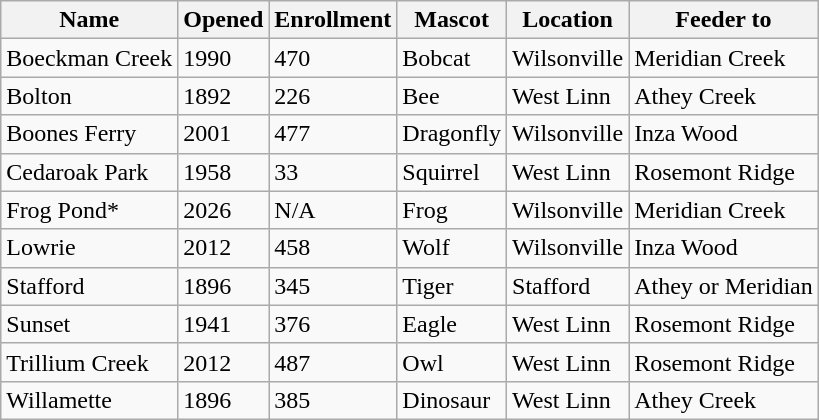<table class="wikitable">
<tr>
<th>Name</th>
<th>Opened</th>
<th>Enrollment</th>
<th>Mascot</th>
<th>Location</th>
<th>Feeder to</th>
</tr>
<tr>
<td>Boeckman Creek</td>
<td>1990</td>
<td>470</td>
<td>Bobcat</td>
<td>Wilsonville</td>
<td>Meridian Creek</td>
</tr>
<tr>
<td>Bolton</td>
<td>1892</td>
<td>226</td>
<td>Bee</td>
<td>West Linn</td>
<td>Athey Creek</td>
</tr>
<tr>
<td>Boones Ferry</td>
<td>2001</td>
<td>477</td>
<td>Dragonfly</td>
<td>Wilsonville</td>
<td>Inza Wood</td>
</tr>
<tr>
<td>Cedaroak Park</td>
<td>1958</td>
<td>33</td>
<td>Squirrel</td>
<td>West Linn</td>
<td>Rosemont Ridge</td>
</tr>
<tr>
<td>Frog Pond*</td>
<td>2026</td>
<td>N/A</td>
<td>Frog</td>
<td>Wilsonville</td>
<td>Meridian Creek</td>
</tr>
<tr>
<td>Lowrie</td>
<td>2012</td>
<td>458</td>
<td>Wolf</td>
<td>Wilsonville</td>
<td>Inza Wood</td>
</tr>
<tr>
<td>Stafford</td>
<td>1896</td>
<td>345</td>
<td>Tiger</td>
<td>Stafford</td>
<td>Athey or Meridian</td>
</tr>
<tr>
<td>Sunset</td>
<td>1941</td>
<td>376</td>
<td>Eagle</td>
<td>West Linn</td>
<td>Rosemont Ridge</td>
</tr>
<tr>
<td>Trillium Creek</td>
<td>2012</td>
<td>487</td>
<td>Owl</td>
<td>West Linn</td>
<td>Rosemont Ridge</td>
</tr>
<tr>
<td>Willamette</td>
<td>1896</td>
<td>385</td>
<td>Dinosaur</td>
<td>West Linn</td>
<td>Athey Creek</td>
</tr>
</table>
